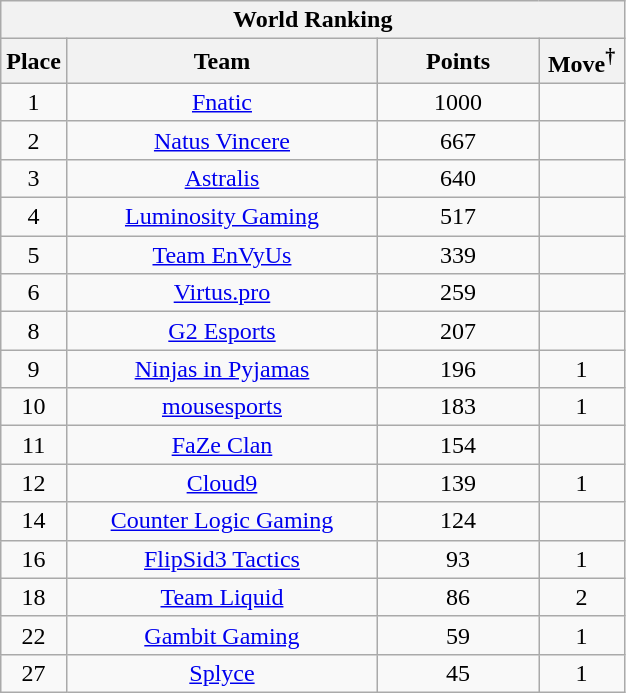<table class="wikitable" style="text-align: center;">
<tr>
<th colspan=5>World Ranking</th>
</tr>
<tr>
<th width="30px">Place</th>
<th width="200px">Team</th>
<th width="100px">Points</th>
<th width="50px">Move<sup>†</sup></th>
</tr>
<tr>
<td>1</td>
<td><a href='#'>Fnatic</a></td>
<td>1000</td>
<td></td>
</tr>
<tr>
<td>2</td>
<td><a href='#'>Natus Vincere</a></td>
<td>667</td>
<td></td>
</tr>
<tr>
<td>3</td>
<td><a href='#'>Astralis</a></td>
<td>640</td>
<td></td>
</tr>
<tr>
<td>4</td>
<td><a href='#'>Luminosity Gaming</a></td>
<td>517</td>
<td></td>
</tr>
<tr>
<td>5</td>
<td><a href='#'>Team EnVyUs</a></td>
<td>339</td>
<td></td>
</tr>
<tr>
<td>6</td>
<td><a href='#'>Virtus.pro</a></td>
<td>259</td>
<td></td>
</tr>
<tr>
<td>8</td>
<td><a href='#'>G2 Esports</a></td>
<td>207</td>
<td></td>
</tr>
<tr>
<td>9</td>
<td><a href='#'>Ninjas in Pyjamas</a></td>
<td>196</td>
<td> 1</td>
</tr>
<tr>
<td>10</td>
<td><a href='#'>mousesports</a></td>
<td>183</td>
<td> 1</td>
</tr>
<tr>
<td>11</td>
<td><a href='#'>FaZe Clan</a></td>
<td>154</td>
<td></td>
</tr>
<tr>
<td>12</td>
<td><a href='#'>Cloud9</a></td>
<td>139</td>
<td> 1</td>
</tr>
<tr>
<td>14</td>
<td><a href='#'>Counter Logic Gaming</a></td>
<td>124</td>
<td></td>
</tr>
<tr>
<td>16</td>
<td><a href='#'>FlipSid3 Tactics</a></td>
<td>93</td>
<td> 1</td>
</tr>
<tr>
<td>18</td>
<td><a href='#'>Team Liquid</a></td>
<td>86</td>
<td> 2</td>
</tr>
<tr>
<td>22</td>
<td><a href='#'>Gambit Gaming</a></td>
<td>59</td>
<td> 1</td>
</tr>
<tr>
<td>27</td>
<td><a href='#'>Splyce</a></td>
<td>45</td>
<td> 1</td>
</tr>
</table>
